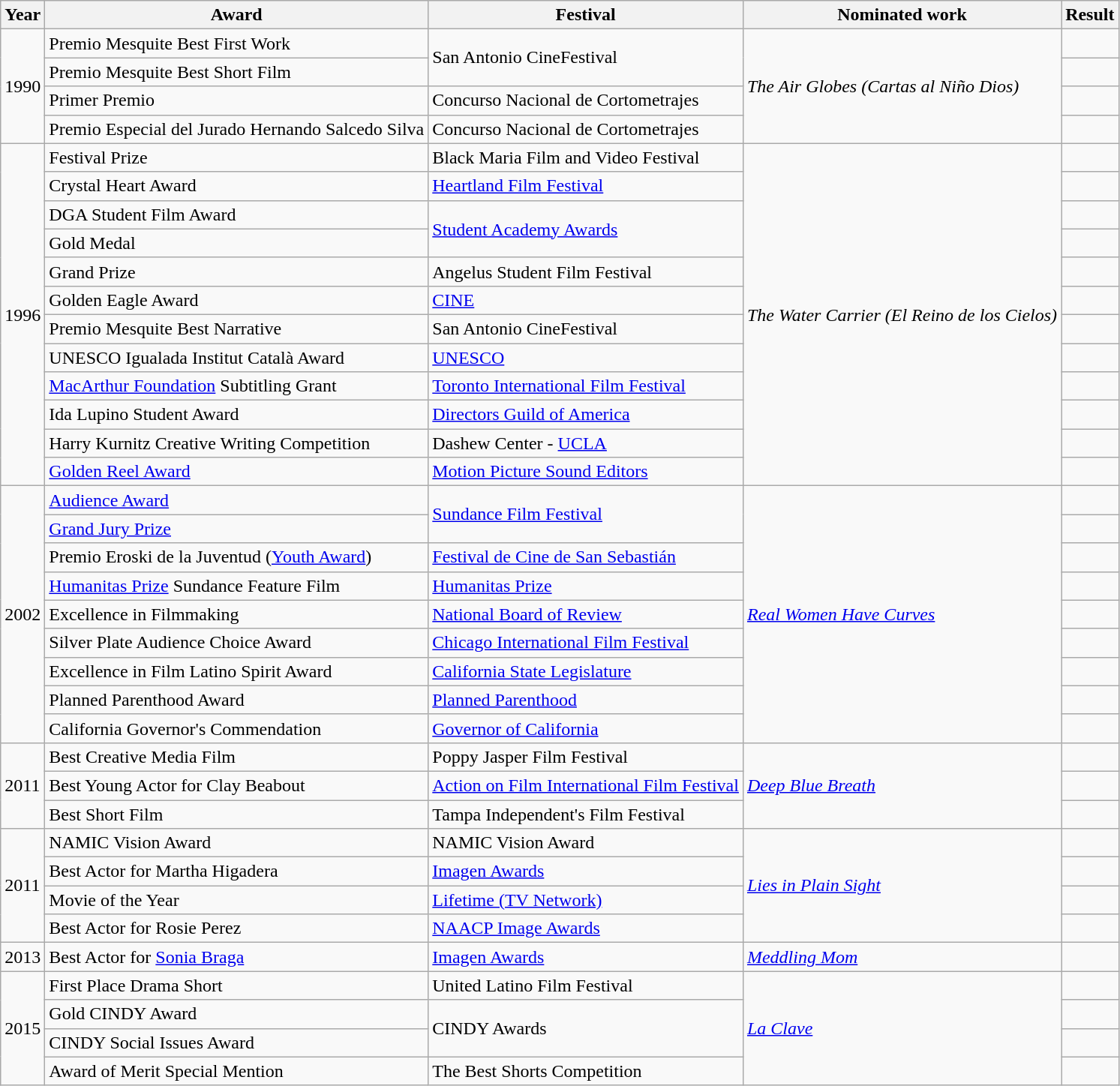<table class="wikitable sortable">
<tr>
<th>Year</th>
<th>Award</th>
<th>Festival</th>
<th>Nominated work</th>
<th>Result</th>
</tr>
<tr>
<td rowspan=4>1990</td>
<td rowspan=1>Premio Mesquite Best First Work</td>
<td rowspan=2>San Antonio CineFestival</td>
<td rowspan=4><em>The Air Globes (Cartas al Niño Dios)</em></td>
<td></td>
</tr>
<tr>
<td>Premio Mesquite Best Short Film</td>
<td></td>
</tr>
<tr>
<td>Primer Premio</td>
<td>Concurso Nacional de Cortometrajes</td>
<td></td>
</tr>
<tr>
<td>Premio Especial del Jurado Hernando Salcedo Silva</td>
<td>Concurso Nacional de Cortometrajes </td>
<td></td>
</tr>
<tr>
<td rowspan=12>1996</td>
<td rowspan=1>Festival Prize</td>
<td>Black Maria Film and Video Festival</td>
<td rowspan=12><em>The Water Carrier (El Reino de los Cielos)</em></td>
<td></td>
</tr>
<tr>
<td>Crystal Heart Award</td>
<td><a href='#'>Heartland Film Festival</a></td>
<td></td>
</tr>
<tr>
<td>DGA Student Film Award</td>
<td rowspan=2><a href='#'>Student Academy Awards</a></td>
<td></td>
</tr>
<tr>
<td>Gold Medal</td>
<td></td>
</tr>
<tr>
<td>Grand Prize</td>
<td>Angelus Student Film Festival</td>
<td></td>
</tr>
<tr>
<td>Golden Eagle Award</td>
<td><a href='#'>CINE</a></td>
<td></td>
</tr>
<tr>
<td>Premio Mesquite Best Narrative</td>
<td>San Antonio CineFestival</td>
<td></td>
</tr>
<tr>
<td>UNESCO Igualada Institut Català Award</td>
<td><a href='#'>UNESCO</a></td>
<td></td>
</tr>
<tr>
<td><a href='#'>MacArthur Foundation</a> Subtitling Grant</td>
<td><a href='#'>Toronto International Film Festival</a></td>
<td></td>
</tr>
<tr>
<td>Ida Lupino Student Award</td>
<td><a href='#'>Directors Guild of America</a></td>
<td></td>
</tr>
<tr>
<td>Harry Kurnitz Creative Writing Competition</td>
<td>Dashew Center - <a href='#'>UCLA</a></td>
<td></td>
</tr>
<tr>
<td><a href='#'>Golden Reel Award</a></td>
<td><a href='#'>Motion Picture Sound Editors</a></td>
<td></td>
</tr>
<tr>
<td rowspan=9>2002</td>
<td rowspan=1><a href='#'>Audience Award</a></td>
<td rowspan=2><a href='#'>Sundance Film Festival</a></td>
<td rowspan=9><em><a href='#'>Real Women Have Curves</a></em></td>
<td></td>
</tr>
<tr>
<td><a href='#'>Grand Jury Prize</a></td>
<td></td>
</tr>
<tr>
<td>Premio Eroski de la Juventud (<a href='#'>Youth Award</a>)</td>
<td><a href='#'>Festival de Cine de San Sebastián</a></td>
<td></td>
</tr>
<tr>
<td><a href='#'>Humanitas Prize</a> Sundance Feature Film</td>
<td><a href='#'>Humanitas Prize</a></td>
<td></td>
</tr>
<tr>
<td>Excellence in Filmmaking</td>
<td><a href='#'>National Board of Review</a></td>
<td></td>
</tr>
<tr>
<td>Silver Plate Audience Choice Award</td>
<td><a href='#'>Chicago International Film Festival</a></td>
<td></td>
</tr>
<tr>
<td>Excellence in Film Latino Spirit Award</td>
<td><a href='#'>California State Legislature</a></td>
<td></td>
</tr>
<tr>
<td>Planned Parenthood Award</td>
<td><a href='#'>Planned Parenthood</a></td>
<td></td>
</tr>
<tr>
<td>California Governor's Commendation</td>
<td><a href='#'>Governor of California</a></td>
<td></td>
</tr>
<tr>
<td rowspan=3>2011</td>
<td rowspan=1>Best Creative Media Film</td>
<td>Poppy Jasper Film Festival</td>
<td rowspan=3><em><a href='#'>Deep Blue Breath</a></em></td>
<td></td>
</tr>
<tr>
<td>Best Young Actor for Clay Beabout</td>
<td><a href='#'>Action on Film International Film Festival</a></td>
<td></td>
</tr>
<tr>
<td>Best Short Film</td>
<td>Tampa Independent's Film Festival</td>
<td></td>
</tr>
<tr>
<td rowspan=4>2011</td>
<td rowspan=1>NAMIC Vision Award</td>
<td>NAMIC Vision Award</td>
<td rowspan=4><em><a href='#'>Lies in Plain Sight</a></em></td>
<td></td>
</tr>
<tr>
<td>Best Actor for Martha Higadera</td>
<td><a href='#'>Imagen Awards</a></td>
<td></td>
</tr>
<tr>
<td>Movie of the Year</td>
<td><a href='#'>Lifetime (TV Network)</a></td>
<td></td>
</tr>
<tr>
<td>Best Actor for Rosie Perez</td>
<td><a href='#'>NAACP Image Awards</a></td>
<td></td>
</tr>
<tr>
<td rowspan=1>2013</td>
<td rowspan=1>Best Actor for <a href='#'>Sonia Braga</a></td>
<td><a href='#'>Imagen Awards</a></td>
<td rowspan=1><em><a href='#'>Meddling Mom</a></em></td>
<td></td>
</tr>
<tr>
<td rowspan=4>2015</td>
<td rowspan=1>First Place Drama Short</td>
<td>United Latino Film Festival</td>
<td rowspan=4><em><a href='#'>La Clave</a></em></td>
<td></td>
</tr>
<tr>
<td>Gold CINDY Award</td>
<td rowspan=2>CINDY Awards</td>
<td></td>
</tr>
<tr>
<td>CINDY Social Issues Award</td>
<td></td>
</tr>
<tr>
<td>Award of Merit Special Mention</td>
<td>The Best Shorts Competition</td>
<td></td>
</tr>
</table>
